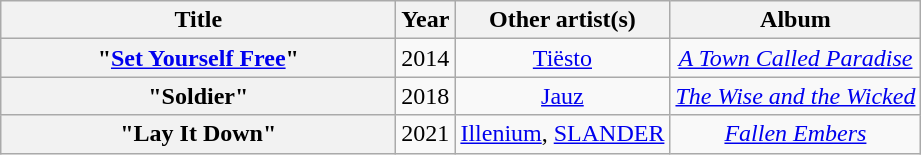<table class="wikitable plainrowheaders" style="text-align:center;">
<tr>
<th scope="col" style="width:16em;">Title</th>
<th scope="col">Year</th>
<th scope="col">Other artist(s)</th>
<th scope="col">Album</th>
</tr>
<tr>
<th scope="row">"<a href='#'>Set Yourself Free</a>"</th>
<td>2014</td>
<td><a href='#'>Tiësto</a></td>
<td><em><a href='#'>A Town Called Paradise</a></em></td>
</tr>
<tr>
<th scope="row">"Soldier"</th>
<td>2018</td>
<td><a href='#'>Jauz</a></td>
<td><em><a href='#'>The Wise and the Wicked</a></em></td>
</tr>
<tr>
<th scope="row">"Lay It Down"</th>
<td>2021</td>
<td><a href='#'>Illenium</a>, <a href='#'>SLANDER</a></td>
<td><a href='#'><em>Fallen Embers</em></a></td>
</tr>
</table>
